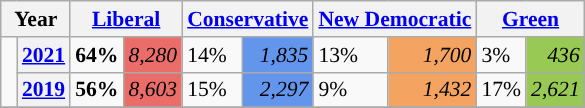<table class="wikitable" style="width:400; font-size:90%; margin-left:1em;">
<tr>
<th colspan="2" scope="col">Year</th>
<th colspan="2" scope="col"><a href='#'>Liberal</a></th>
<th colspan="2" scope="col"><a href='#'>Conservative</a></th>
<th colspan="2" scope="col"><a href='#'>New Democratic</a></th>
<th colspan="2" scope="col"><a href='#'>Green</a></th>
</tr>
<tr>
<td rowspan="2" style="width: 0.25em; background-color: "></td>
<th><a href='#'>2021</a></th>
<td><strong>64%</strong></td>
<td style="text-align:right; background:#EA6D6A;"><em>8,280</em></td>
<td>14%</td>
<td style="text-align:right; background:#6495ED;"><em>1,835</em></td>
<td>13%</td>
<td style="text-align:right; background:#F4A460;"><em>1,700</em></td>
<td>3%</td>
<td style="text-align:right; background:#99C955;"><em>436</em></td>
</tr>
<tr>
<th><a href='#'>2019</a></th>
<td><strong>56%</strong></td>
<td style="text-align:right; background:#EA6D6A;"><em>8,603</em></td>
<td>15%</td>
<td style="text-align:right; background:#6495ED;"><em>2,297</em></td>
<td>9%</td>
<td style="text-align:right; background:#F4A460;"><em>1,432</em></td>
<td>17%</td>
<td style="text-align:right; background:#99C955;"><em>2,621</em></td>
</tr>
<tr>
</tr>
</table>
